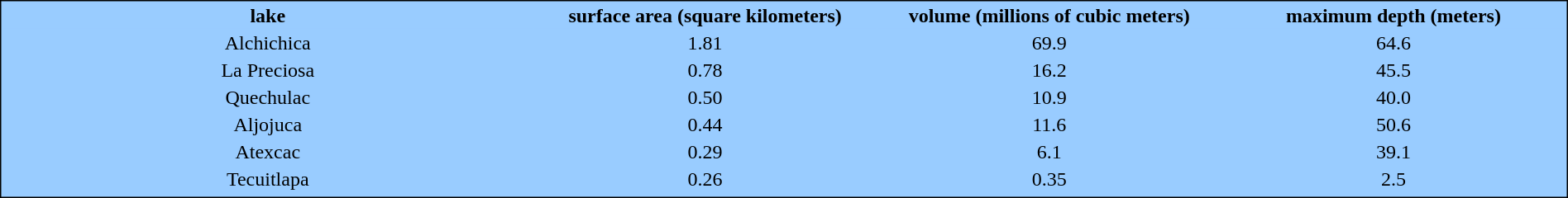<table width="100%" style="border:1px solid black; text-align:center" bgcolor=#99CCFF>
<tr>
<th bgcolor=#99CCFF width="34%">lake</th>
<th bgcolor=#99CCFF width="22%">surface area (square kilometers)</th>
<th bgcolor=#99CCFF width="22%">volume (millions of cubic meters)</th>
<th bgcolor=#99CCFF width="22%">maximum depth (meters)</th>
</tr>
<tr>
<td>Alchichica</td>
<td>1.81</td>
<td>69.9</td>
<td>64.6</td>
</tr>
<tr>
<td>La Preciosa</td>
<td>0.78</td>
<td>16.2</td>
<td>45.5</td>
</tr>
<tr>
<td>Quechulac</td>
<td>0.50</td>
<td>10.9</td>
<td>40.0</td>
</tr>
<tr>
<td>Aljojuca</td>
<td>0.44</td>
<td>11.6</td>
<td>50.6</td>
</tr>
<tr>
<td>Atexcac</td>
<td>0.29</td>
<td>6.1</td>
<td>39.1</td>
</tr>
<tr>
<td>Tecuitlapa</td>
<td>0.26</td>
<td>0.35</td>
<td>2.5</td>
</tr>
<tr>
</tr>
</table>
